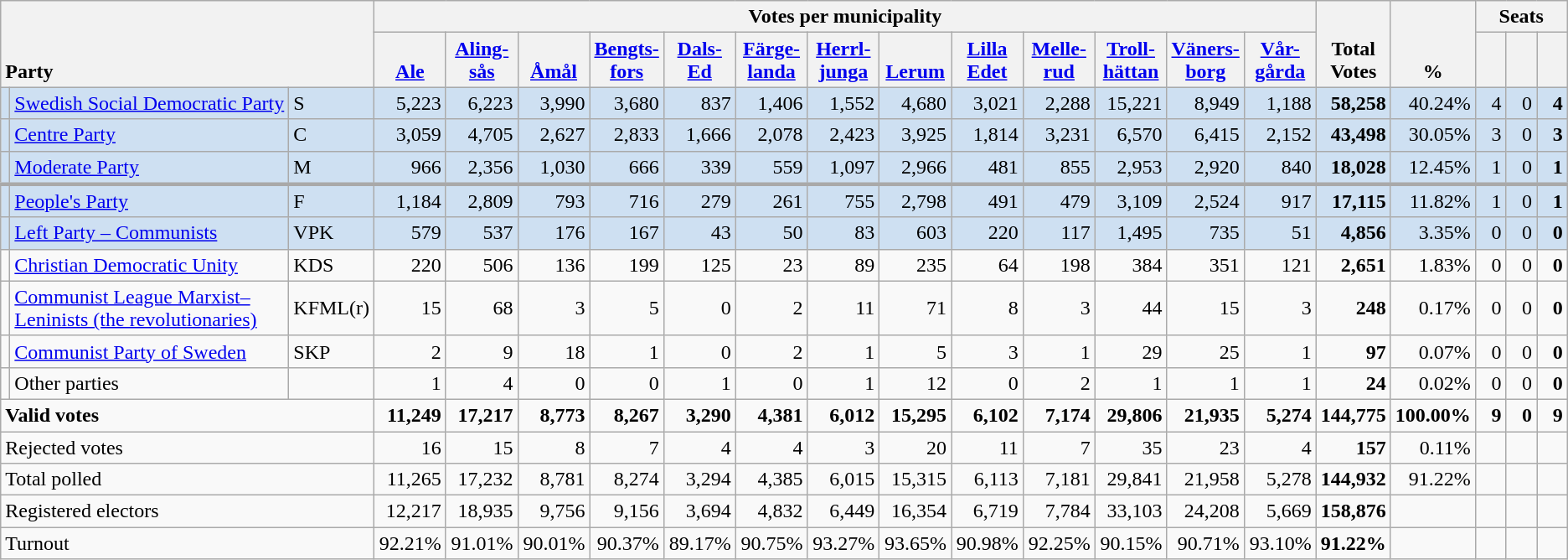<table class="wikitable" border="1" style="text-align:right;">
<tr>
<th style="text-align:left;" valign=bottom rowspan=2 colspan=3>Party</th>
<th colspan=13>Votes per municipality</th>
<th align=center valign=bottom rowspan=2 width="50">Total Votes</th>
<th align=center valign=bottom rowspan=2 width="50">%</th>
<th colspan=3>Seats</th>
</tr>
<tr>
<th align=center valign=bottom width="50"><a href='#'>Ale</a></th>
<th align=center valign=bottom width="50"><a href='#'>Aling- sås</a></th>
<th align=center valign=bottom width="50"><a href='#'>Åmål</a></th>
<th align=center valign=bottom width="50"><a href='#'>Bengts- fors</a></th>
<th align=center valign=bottom width="50"><a href='#'>Dals- Ed</a></th>
<th align=center valign=bottom width="50"><a href='#'>Färge- landa</a></th>
<th align=center valign=bottom width="50"><a href='#'>Herrl- junga</a></th>
<th align=center valign=bottom width="50"><a href='#'>Lerum</a></th>
<th align=center valign=bottom width="50"><a href='#'>Lilla Edet</a></th>
<th align=center valign=bottom width="50"><a href='#'>Melle- rud</a></th>
<th align=center valign=bottom width="50"><a href='#'>Troll- hättan</a></th>
<th align=center valign=bottom width="50"><a href='#'>Väners- borg</a></th>
<th align=center valign=bottom width="50"><a href='#'>Vår- gårda</a></th>
<th align=center valign=bottom width="20"><small></small></th>
<th align=center valign=bottom width="20"><small><a href='#'></a></small></th>
<th align=center valign=bottom width="20"><small></small></th>
</tr>
<tr style="background:#CEE0F2;">
<td></td>
<td align=left style="white-space: nowrap;"><a href='#'>Swedish Social Democratic Party</a></td>
<td align=left>S</td>
<td>5,223</td>
<td>6,223</td>
<td>3,990</td>
<td>3,680</td>
<td>837</td>
<td>1,406</td>
<td>1,552</td>
<td>4,680</td>
<td>3,021</td>
<td>2,288</td>
<td>15,221</td>
<td>8,949</td>
<td>1,188</td>
<td><strong>58,258</strong></td>
<td>40.24%</td>
<td>4</td>
<td>0</td>
<td><strong>4</strong></td>
</tr>
<tr style="background:#CEE0F2;">
<td></td>
<td align=left><a href='#'>Centre Party</a></td>
<td align=left>C</td>
<td>3,059</td>
<td>4,705</td>
<td>2,627</td>
<td>2,833</td>
<td>1,666</td>
<td>2,078</td>
<td>2,423</td>
<td>3,925</td>
<td>1,814</td>
<td>3,231</td>
<td>6,570</td>
<td>6,415</td>
<td>2,152</td>
<td><strong>43,498</strong></td>
<td>30.05%</td>
<td>3</td>
<td>0</td>
<td><strong>3</strong></td>
</tr>
<tr style="background:#CEE0F2;">
<td></td>
<td align=left><a href='#'>Moderate Party</a></td>
<td align=left>M</td>
<td>966</td>
<td>2,356</td>
<td>1,030</td>
<td>666</td>
<td>339</td>
<td>559</td>
<td>1,097</td>
<td>2,966</td>
<td>481</td>
<td>855</td>
<td>2,953</td>
<td>2,920</td>
<td>840</td>
<td><strong>18,028</strong></td>
<td>12.45%</td>
<td>1</td>
<td>0</td>
<td><strong>1</strong></td>
</tr>
<tr style="background:#CEE0F2; border-top:3px solid darkgray;">
<td></td>
<td align=left><a href='#'>People's Party</a></td>
<td align=left>F</td>
<td>1,184</td>
<td>2,809</td>
<td>793</td>
<td>716</td>
<td>279</td>
<td>261</td>
<td>755</td>
<td>2,798</td>
<td>491</td>
<td>479</td>
<td>3,109</td>
<td>2,524</td>
<td>917</td>
<td><strong>17,115</strong></td>
<td>11.82%</td>
<td>1</td>
<td>0</td>
<td><strong>1</strong></td>
</tr>
<tr style="background:#CEE0F2;">
<td></td>
<td align=left><a href='#'>Left Party – Communists</a></td>
<td align=left>VPK</td>
<td>579</td>
<td>537</td>
<td>176</td>
<td>167</td>
<td>43</td>
<td>50</td>
<td>83</td>
<td>603</td>
<td>220</td>
<td>117</td>
<td>1,495</td>
<td>735</td>
<td>51</td>
<td><strong>4,856</strong></td>
<td>3.35%</td>
<td>0</td>
<td>0</td>
<td><strong>0</strong></td>
</tr>
<tr>
<td></td>
<td align=left><a href='#'>Christian Democratic Unity</a></td>
<td align=left>KDS</td>
<td>220</td>
<td>506</td>
<td>136</td>
<td>199</td>
<td>125</td>
<td>23</td>
<td>89</td>
<td>235</td>
<td>64</td>
<td>198</td>
<td>384</td>
<td>351</td>
<td>121</td>
<td><strong>2,651</strong></td>
<td>1.83%</td>
<td>0</td>
<td>0</td>
<td><strong>0</strong></td>
</tr>
<tr>
<td></td>
<td align=left><a href='#'>Communist League Marxist–Leninists (the revolutionaries)</a></td>
<td align=left>KFML(r)</td>
<td>15</td>
<td>68</td>
<td>3</td>
<td>5</td>
<td>0</td>
<td>2</td>
<td>11</td>
<td>71</td>
<td>8</td>
<td>3</td>
<td>44</td>
<td>15</td>
<td>3</td>
<td><strong>248</strong></td>
<td>0.17%</td>
<td>0</td>
<td>0</td>
<td><strong>0</strong></td>
</tr>
<tr>
<td></td>
<td align=left><a href='#'>Communist Party of Sweden</a></td>
<td align=left>SKP</td>
<td>2</td>
<td>9</td>
<td>18</td>
<td>1</td>
<td>0</td>
<td>2</td>
<td>1</td>
<td>5</td>
<td>3</td>
<td>1</td>
<td>29</td>
<td>25</td>
<td>1</td>
<td><strong>97</strong></td>
<td>0.07%</td>
<td>0</td>
<td>0</td>
<td><strong>0</strong></td>
</tr>
<tr>
<td></td>
<td align=left>Other parties</td>
<td></td>
<td>1</td>
<td>4</td>
<td>0</td>
<td>0</td>
<td>1</td>
<td>0</td>
<td>1</td>
<td>12</td>
<td>0</td>
<td>2</td>
<td>1</td>
<td>1</td>
<td>1</td>
<td><strong>24</strong></td>
<td>0.02%</td>
<td>0</td>
<td>0</td>
<td><strong>0</strong></td>
</tr>
<tr style="font-weight:bold">
<td align=left colspan=3>Valid votes</td>
<td>11,249</td>
<td>17,217</td>
<td>8,773</td>
<td>8,267</td>
<td>3,290</td>
<td>4,381</td>
<td>6,012</td>
<td>15,295</td>
<td>6,102</td>
<td>7,174</td>
<td>29,806</td>
<td>21,935</td>
<td>5,274</td>
<td>144,775</td>
<td>100.00%</td>
<td>9</td>
<td>0</td>
<td>9</td>
</tr>
<tr>
<td align=left colspan=3>Rejected votes</td>
<td>16</td>
<td>15</td>
<td>8</td>
<td>7</td>
<td>4</td>
<td>4</td>
<td>3</td>
<td>20</td>
<td>11</td>
<td>7</td>
<td>35</td>
<td>23</td>
<td>4</td>
<td><strong>157</strong></td>
<td>0.11%</td>
<td></td>
<td></td>
<td></td>
</tr>
<tr>
<td align=left colspan=3>Total polled</td>
<td>11,265</td>
<td>17,232</td>
<td>8,781</td>
<td>8,274</td>
<td>3,294</td>
<td>4,385</td>
<td>6,015</td>
<td>15,315</td>
<td>6,113</td>
<td>7,181</td>
<td>29,841</td>
<td>21,958</td>
<td>5,278</td>
<td><strong>144,932</strong></td>
<td>91.22%</td>
<td></td>
<td></td>
<td></td>
</tr>
<tr>
<td align=left colspan=3>Registered electors</td>
<td>12,217</td>
<td>18,935</td>
<td>9,756</td>
<td>9,156</td>
<td>3,694</td>
<td>4,832</td>
<td>6,449</td>
<td>16,354</td>
<td>6,719</td>
<td>7,784</td>
<td>33,103</td>
<td>24,208</td>
<td>5,669</td>
<td><strong>158,876</strong></td>
<td></td>
<td></td>
<td></td>
<td></td>
</tr>
<tr>
<td align=left colspan=3>Turnout</td>
<td>92.21%</td>
<td>91.01%</td>
<td>90.01%</td>
<td>90.37%</td>
<td>89.17%</td>
<td>90.75%</td>
<td>93.27%</td>
<td>93.65%</td>
<td>90.98%</td>
<td>92.25%</td>
<td>90.15%</td>
<td>90.71%</td>
<td>93.10%</td>
<td><strong>91.22%</strong></td>
<td></td>
<td></td>
<td></td>
<td></td>
</tr>
</table>
